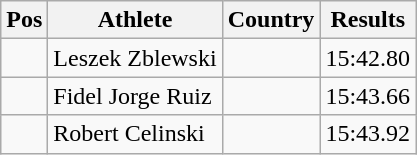<table class="wikitable wikble">
<tr>
<th>Pos</th>
<th>Athlete</th>
<th>Country</th>
<th>Results</th>
</tr>
<tr>
<td align="center"></td>
<td>Leszek Zblewski</td>
<td></td>
<td>15:42.80</td>
</tr>
<tr>
<td align="center"></td>
<td>Fidel Jorge Ruiz</td>
<td></td>
<td>15:43.66</td>
</tr>
<tr>
<td align="center"></td>
<td>Robert Celinski</td>
<td></td>
<td>15:43.92</td>
</tr>
</table>
